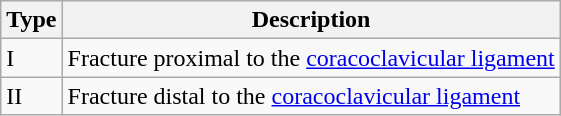<table class="wikitable">
<tr>
<th>Type</th>
<th>Description</th>
</tr>
<tr>
<td>I</td>
<td>Fracture proximal to the <a href='#'>coracoclavicular ligament</a></td>
</tr>
<tr>
<td>II</td>
<td>Fracture distal to the <a href='#'>coracoclavicular ligament</a></td>
</tr>
</table>
